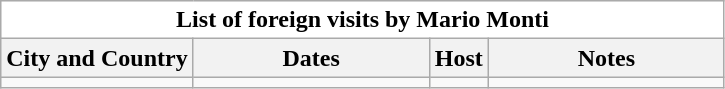<table class="wikitable mw-collapsible mw-collapsed" cellspacing="0" cellpadding="0">
<tr>
<td colspan="4" bgcolor="white" align="center" style="color:black;"><strong>List of foreign visits by Mario Monti</strong></td>
</tr>
<tr bgcolor="#efefef">
<th rowspan="1">City and Country</th>
<th rowspan="1" width="150" align="center">Dates</th>
<th colspan="1" align="center">Host</th>
<th rowspan="1" width="150" align="center">Notes</th>
</tr>
<tr>
<td></td>
<td></td>
<td></td>
<td></td>
</tr>
</table>
